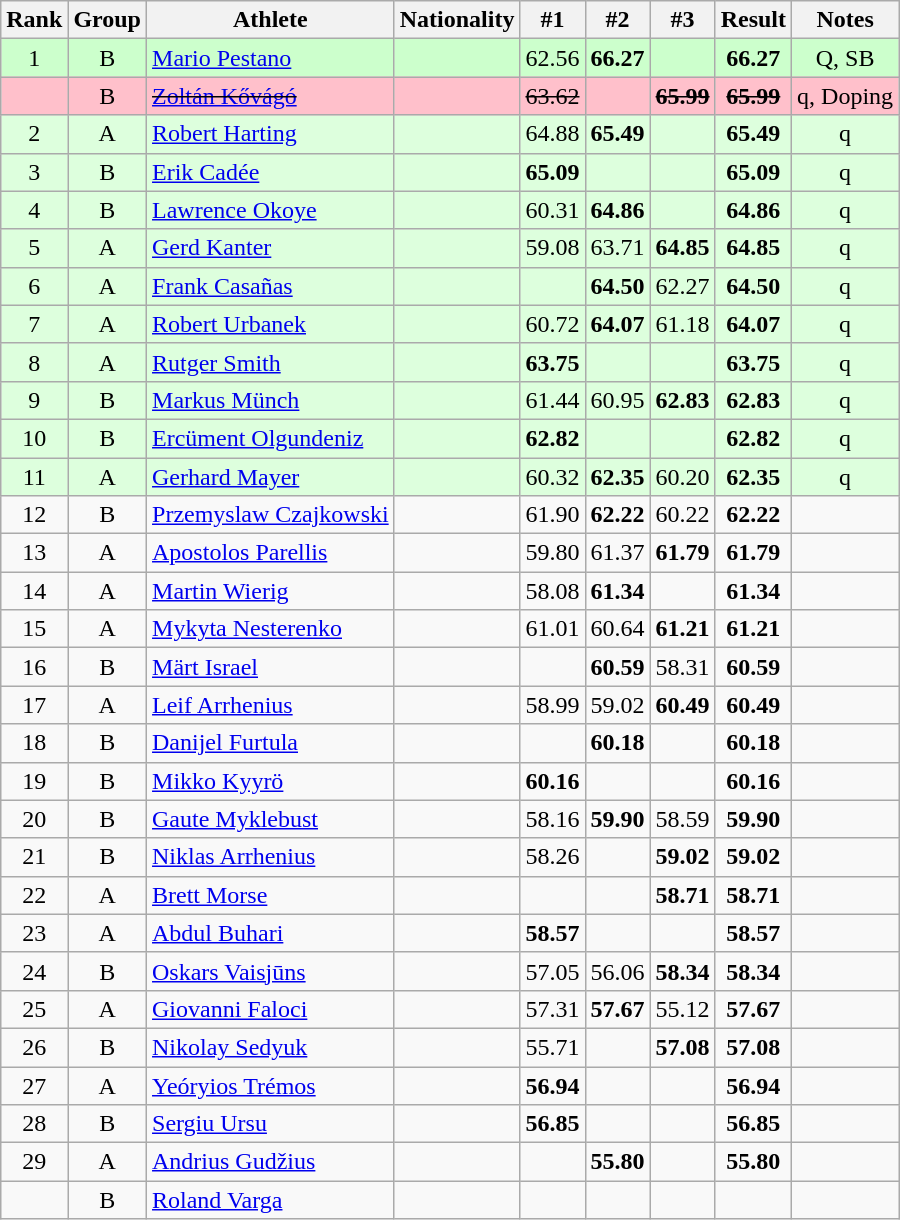<table class="wikitable sortable" style="text-align:center">
<tr>
<th>Rank</th>
<th>Group</th>
<th>Athlete</th>
<th>Nationality</th>
<th>#1</th>
<th>#2</th>
<th>#3</th>
<th>Result</th>
<th>Notes</th>
</tr>
<tr bgcolor=ccffcc>
<td>1</td>
<td>B</td>
<td align="left"><a href='#'>Mario Pestano</a></td>
<td align=left></td>
<td>62.56</td>
<td><strong>66.27</strong></td>
<td></td>
<td><strong>66.27</strong></td>
<td>Q, SB</td>
</tr>
<tr bgcolor=pink>
<td></td>
<td>B</td>
<td align="left"><s><a href='#'>Zoltán Kővágó</a></s></td>
<td align=left><s></s></td>
<td><s>63.62 </s></td>
<td><s> </s></td>
<td><s><strong>65.99</strong> </s></td>
<td><s><strong>65.99</strong> </s></td>
<td>q, Doping</td>
</tr>
<tr bgcolor=ddffdd>
<td>2</td>
<td>A</td>
<td align="left"><a href='#'>Robert Harting</a></td>
<td align=left></td>
<td>64.88</td>
<td><strong>65.49</strong></td>
<td></td>
<td><strong>65.49</strong></td>
<td>q</td>
</tr>
<tr bgcolor=ddffdd>
<td>3</td>
<td>B</td>
<td align="left"><a href='#'>Erik Cadée</a></td>
<td align=left></td>
<td><strong>65.09</strong></td>
<td></td>
<td></td>
<td><strong>65.09</strong></td>
<td>q</td>
</tr>
<tr bgcolor=ddffdd>
<td>4</td>
<td>B</td>
<td align="left"><a href='#'>Lawrence Okoye</a></td>
<td align=left></td>
<td>60.31</td>
<td><strong>64.86</strong></td>
<td></td>
<td><strong>64.86</strong></td>
<td>q</td>
</tr>
<tr bgcolor=ddffdd>
<td>5</td>
<td>A</td>
<td align="left"><a href='#'>Gerd Kanter</a></td>
<td align=left></td>
<td>59.08</td>
<td>63.71</td>
<td><strong>64.85</strong></td>
<td><strong>64.85</strong></td>
<td>q</td>
</tr>
<tr bgcolor=ddffdd>
<td>6</td>
<td>A</td>
<td align="left"><a href='#'>Frank Casañas</a></td>
<td align=left></td>
<td></td>
<td><strong>64.50</strong></td>
<td>62.27</td>
<td><strong>64.50</strong></td>
<td>q</td>
</tr>
<tr bgcolor=ddffdd>
<td>7</td>
<td>A</td>
<td align="left"><a href='#'>Robert Urbanek</a></td>
<td align=left></td>
<td>60.72</td>
<td><strong>64.07</strong></td>
<td>61.18</td>
<td><strong>64.07</strong></td>
<td>q</td>
</tr>
<tr bgcolor=ddffdd>
<td>8</td>
<td>A</td>
<td align="left"><a href='#'>Rutger Smith</a></td>
<td align=left></td>
<td><strong>63.75</strong></td>
<td></td>
<td></td>
<td><strong>63.75</strong></td>
<td>q</td>
</tr>
<tr bgcolor=ddffdd>
<td>9</td>
<td>B</td>
<td align="left"><a href='#'>Markus Münch</a></td>
<td align=left></td>
<td>61.44</td>
<td>60.95</td>
<td><strong>62.83</strong></td>
<td><strong>62.83</strong></td>
<td>q</td>
</tr>
<tr bgcolor=ddffdd>
<td>10</td>
<td>B</td>
<td align="left"><a href='#'>Ercüment Olgundeniz</a></td>
<td align=left></td>
<td><strong>62.82</strong></td>
<td></td>
<td></td>
<td><strong>62.82</strong></td>
<td>q</td>
</tr>
<tr bgcolor=ddffdd>
<td>11</td>
<td>A</td>
<td align="left"><a href='#'>Gerhard Mayer</a></td>
<td align=left></td>
<td>60.32</td>
<td><strong>62.35</strong></td>
<td>60.20</td>
<td><strong>62.35</strong></td>
<td>q</td>
</tr>
<tr>
<td>12</td>
<td>B</td>
<td align="left"><a href='#'>Przemyslaw Czajkowski</a></td>
<td align=left></td>
<td>61.90</td>
<td><strong>62.22</strong></td>
<td>60.22</td>
<td><strong>62.22</strong></td>
<td></td>
</tr>
<tr>
<td>13</td>
<td>A</td>
<td align="left"><a href='#'>Apostolos Parellis</a></td>
<td align=left></td>
<td>59.80</td>
<td>61.37</td>
<td><strong>61.79</strong></td>
<td><strong>61.79</strong></td>
<td></td>
</tr>
<tr>
<td>14</td>
<td>A</td>
<td align="left"><a href='#'>Martin Wierig</a></td>
<td align=left></td>
<td>58.08</td>
<td><strong>61.34</strong></td>
<td></td>
<td><strong>61.34</strong></td>
<td></td>
</tr>
<tr>
<td>15</td>
<td>A</td>
<td align="left"><a href='#'>Mykyta Nesterenko</a></td>
<td align=left></td>
<td>61.01</td>
<td>60.64</td>
<td><strong>61.21</strong></td>
<td><strong>61.21</strong></td>
<td></td>
</tr>
<tr>
<td>16</td>
<td>B</td>
<td align="left"><a href='#'>Märt Israel</a></td>
<td align=left></td>
<td></td>
<td><strong>60.59</strong></td>
<td>58.31</td>
<td><strong>60.59</strong></td>
<td></td>
</tr>
<tr>
<td>17</td>
<td>A</td>
<td align="left"><a href='#'>Leif Arrhenius</a></td>
<td align=left></td>
<td>58.99</td>
<td>59.02</td>
<td><strong>60.49</strong></td>
<td><strong>60.49</strong></td>
<td></td>
</tr>
<tr>
<td>18</td>
<td>B</td>
<td align="left"><a href='#'>Danijel Furtula</a></td>
<td align=left></td>
<td></td>
<td><strong>60.18</strong></td>
<td></td>
<td><strong>60.18</strong></td>
<td></td>
</tr>
<tr>
<td>19</td>
<td>B</td>
<td align="left"><a href='#'>Mikko Kyyrö</a></td>
<td align=left></td>
<td><strong>60.16</strong></td>
<td></td>
<td></td>
<td><strong>60.16</strong></td>
<td></td>
</tr>
<tr>
<td>20</td>
<td>B</td>
<td align="left"><a href='#'>Gaute Myklebust</a></td>
<td align=left></td>
<td>58.16</td>
<td><strong>59.90</strong></td>
<td>58.59</td>
<td><strong>59.90</strong></td>
<td></td>
</tr>
<tr>
<td>21</td>
<td>B</td>
<td align="left"><a href='#'>Niklas Arrhenius</a></td>
<td align=left></td>
<td>58.26</td>
<td></td>
<td><strong>59.02</strong></td>
<td><strong>59.02</strong></td>
<td></td>
</tr>
<tr>
<td>22</td>
<td>A</td>
<td align="left"><a href='#'>Brett Morse</a></td>
<td align=left></td>
<td></td>
<td></td>
<td><strong>58.71</strong></td>
<td><strong>58.71</strong></td>
<td></td>
</tr>
<tr>
<td>23</td>
<td>A</td>
<td align="left"><a href='#'>Abdul Buhari</a></td>
<td align=left></td>
<td><strong>58.57</strong></td>
<td></td>
<td></td>
<td><strong>58.57</strong></td>
<td></td>
</tr>
<tr>
<td>24</td>
<td>B</td>
<td align="left"><a href='#'>Oskars Vaisjūns</a></td>
<td align=left></td>
<td>57.05</td>
<td>56.06</td>
<td><strong>58.34</strong></td>
<td><strong>58.34</strong></td>
<td></td>
</tr>
<tr>
<td>25</td>
<td>A</td>
<td align="left"><a href='#'>Giovanni Faloci</a></td>
<td align=left></td>
<td>57.31</td>
<td><strong>57.67</strong></td>
<td>55.12</td>
<td><strong>57.67</strong></td>
<td></td>
</tr>
<tr>
<td>26</td>
<td>B</td>
<td align="left"><a href='#'>Nikolay Sedyuk</a></td>
<td align=left></td>
<td>55.71</td>
<td></td>
<td><strong>57.08</strong></td>
<td><strong>57.08</strong></td>
<td></td>
</tr>
<tr>
<td>27</td>
<td>A</td>
<td align="left"><a href='#'>Yeóryios Trémos</a></td>
<td align=left></td>
<td><strong>56.94</strong></td>
<td></td>
<td></td>
<td><strong>56.94</strong></td>
<td></td>
</tr>
<tr>
<td>28</td>
<td>B</td>
<td align="left"><a href='#'>Sergiu Ursu</a></td>
<td align=left></td>
<td><strong>56.85</strong></td>
<td></td>
<td></td>
<td><strong>56.85</strong></td>
<td></td>
</tr>
<tr>
<td>29</td>
<td>A</td>
<td align="left"><a href='#'>Andrius Gudžius</a></td>
<td align=left></td>
<td></td>
<td><strong>55.80</strong></td>
<td></td>
<td><strong>55.80</strong></td>
<td></td>
</tr>
<tr>
<td></td>
<td>B</td>
<td align="left"><a href='#'>Roland Varga</a></td>
<td align=left></td>
<td></td>
<td></td>
<td></td>
<td><strong></strong></td>
<td></td>
</tr>
</table>
